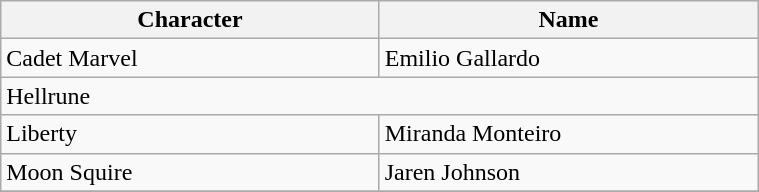<table class="wikitable sortable" style="width:40%;">
<tr>
<th scope=col style="width:20%;">Character</th>
<th scope=col style="width:20%;">Name</th>
</tr>
<tr>
<td>Cadet Marvel</td>
<td>Emilio Gallardo</td>
</tr>
<tr>
<td colspan=2>Hellrune</td>
</tr>
<tr>
<td>Liberty</td>
<td>Miranda Monteiro</td>
</tr>
<tr>
<td>Moon Squire</td>
<td>Jaren Johnson</td>
</tr>
<tr>
</tr>
</table>
